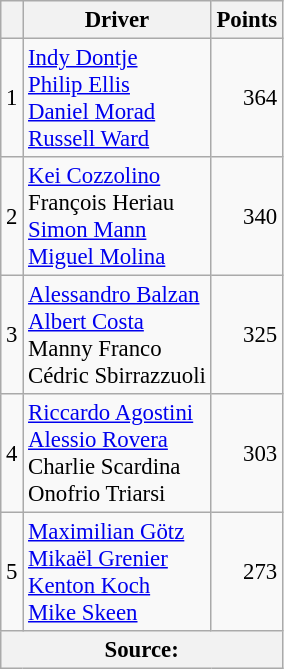<table class="wikitable" style="font-size: 95%;">
<tr>
<th scope="col"></th>
<th scope="col">Driver</th>
<th scope="col">Points</th>
</tr>
<tr>
<td align=center>1</td>
<td> <a href='#'>Indy Dontje</a><br> <a href='#'>Philip Ellis</a><br> <a href='#'>Daniel Morad</a><br> <a href='#'>Russell Ward</a></td>
<td align=right>364</td>
</tr>
<tr>
<td align=center>2</td>
<td> <a href='#'>Kei Cozzolino</a><br> François Heriau<br> <a href='#'>Simon Mann</a><br> <a href='#'>Miguel Molina</a></td>
<td align=right>340</td>
</tr>
<tr>
<td align=center>3</td>
<td> <a href='#'>Alessandro Balzan</a><br> <a href='#'>Albert Costa</a><br> Manny Franco<br> Cédric Sbirrazzuoli</td>
<td align=right>325</td>
</tr>
<tr>
<td align=center>4</td>
<td> <a href='#'>Riccardo Agostini</a><br> <a href='#'>Alessio Rovera</a><br> Charlie Scardina<br> Onofrio Triarsi</td>
<td align=right>303</td>
</tr>
<tr>
<td align=center>5</td>
<td> <a href='#'>Maximilian Götz</a><br> <a href='#'>Mikaël Grenier</a><br> <a href='#'>Kenton Koch</a><br> <a href='#'>Mike Skeen</a></td>
<td align=right>273</td>
</tr>
<tr>
<th colspan=5>Source:</th>
</tr>
</table>
